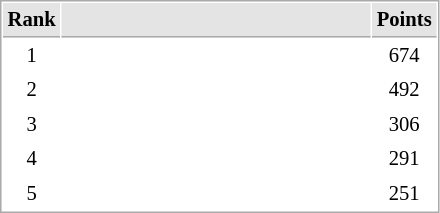<table cellspacing="1" cellpadding="3" style="border:1px solid #AAAAAA;font-size:86%">
<tr bgcolor="#E4E4E4">
<th style="border-bottom:1px solid #AAAAAA" width=10>Rank</th>
<th style="border-bottom:1px solid #AAAAAA" width=200></th>
<th style="border-bottom:1px solid #AAAAAA" width=20>Points</th>
</tr>
<tr>
<td style="text-align:center;">1</td>
<td></td>
<td align=center>674</td>
</tr>
<tr>
<td style="text-align:center;">2</td>
<td></td>
<td align=center>492</td>
</tr>
<tr>
<td style="text-align:center;">3</td>
<td></td>
<td align=center>306</td>
</tr>
<tr>
<td style="text-align:center;">4</td>
<td></td>
<td align=center>291</td>
</tr>
<tr>
<td style="text-align:center;">5</td>
<td></td>
<td align=center>251</td>
</tr>
</table>
